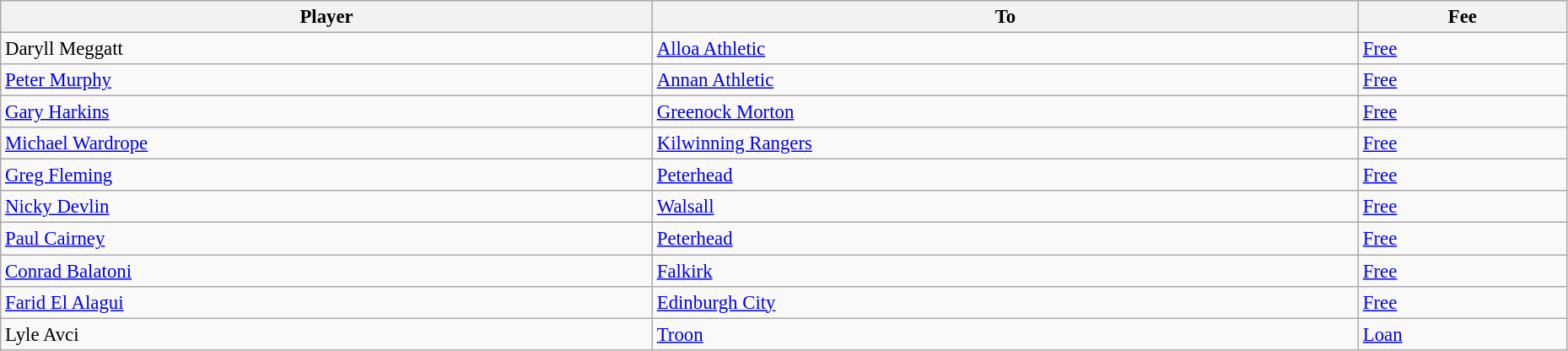<table class="wikitable" style="text-align:center; font-size:95%;width:98%; text-align:left">
<tr>
<th>Player</th>
<th>To</th>
<th>Fee</th>
</tr>
<tr>
<td> Daryll Meggatt</td>
<td> <a href='#'>Alloa Athletic</a></td>
<td><a href='#'>Free</a></td>
</tr>
<tr>
<td> <a href='#'>Peter Murphy</a></td>
<td> <a href='#'>Annan Athletic</a></td>
<td><a href='#'>Free</a></td>
</tr>
<tr>
<td> <a href='#'>Gary Harkins</a></td>
<td> <a href='#'>Greenock Morton</a></td>
<td><a href='#'>Free</a></td>
</tr>
<tr>
<td> <a href='#'>Michael Wardrope</a></td>
<td> <a href='#'>Kilwinning Rangers</a></td>
<td><a href='#'>Free</a></td>
</tr>
<tr>
<td> <a href='#'>Greg Fleming</a></td>
<td> <a href='#'>Peterhead</a></td>
<td><a href='#'>Free</a></td>
</tr>
<tr>
<td> <a href='#'>Nicky Devlin</a></td>
<td> <a href='#'>Walsall</a></td>
<td><a href='#'>Free</a></td>
</tr>
<tr>
<td> <a href='#'>Paul Cairney</a></td>
<td> <a href='#'>Peterhead</a></td>
<td><a href='#'>Free</a></td>
</tr>
<tr>
<td> <a href='#'>Conrad Balatoni</a></td>
<td> <a href='#'>Falkirk</a></td>
<td><a href='#'>Free</a></td>
</tr>
<tr>
<td> <a href='#'>Farid El Alagui</a></td>
<td> <a href='#'>Edinburgh City</a></td>
<td><a href='#'>Free</a></td>
</tr>
<tr>
<td> Lyle Avci</td>
<td> <a href='#'>Troon</a></td>
<td><a href='#'>Loan</a></td>
</tr>
</table>
